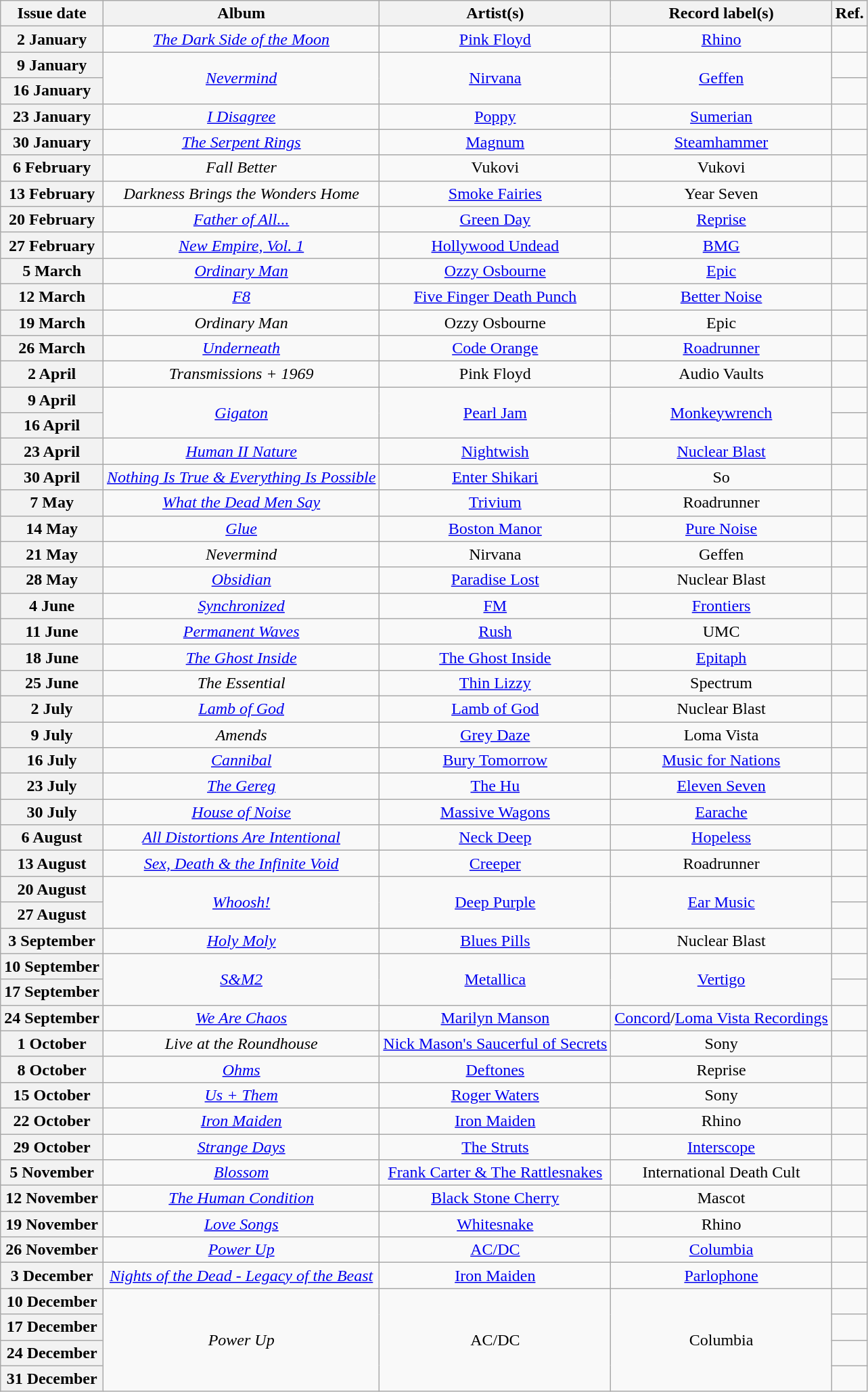<table class="wikitable plainrowheaders" style="text-align:center">
<tr>
<th scope="col">Issue date</th>
<th scope="col">Album</th>
<th scope="col">Artist(s)</th>
<th scope="col">Record label(s)</th>
<th scope="col">Ref.</th>
</tr>
<tr>
<th scope="row">2 January</th>
<td><em><a href='#'>The Dark Side of the Moon</a></em></td>
<td><a href='#'>Pink Floyd</a></td>
<td><a href='#'>Rhino</a></td>
<td></td>
</tr>
<tr>
<th scope="row">9 January</th>
<td rowspan="2"><em><a href='#'>Nevermind</a></em></td>
<td rowspan="2"><a href='#'>Nirvana</a></td>
<td rowspan="2"><a href='#'>Geffen</a></td>
<td></td>
</tr>
<tr>
<th scope="row">16 January</th>
<td></td>
</tr>
<tr>
<th scope="row">23 January</th>
<td><em><a href='#'>I Disagree</a></em></td>
<td><a href='#'>Poppy</a></td>
<td><a href='#'>Sumerian</a></td>
<td></td>
</tr>
<tr>
<th scope="row">30 January</th>
<td><em><a href='#'>The Serpent Rings</a></em></td>
<td><a href='#'>Magnum</a></td>
<td><a href='#'>Steamhammer</a></td>
<td></td>
</tr>
<tr>
<th scope="row">6 February</th>
<td><em>Fall Better</em></td>
<td>Vukovi</td>
<td>Vukovi</td>
<td></td>
</tr>
<tr>
<th scope="row">13 February</th>
<td><em>Darkness Brings the Wonders Home</em></td>
<td><a href='#'>Smoke Fairies</a></td>
<td>Year Seven</td>
<td></td>
</tr>
<tr>
<th scope="row">20 February</th>
<td><em><a href='#'>Father of All...</a></em></td>
<td><a href='#'>Green Day</a></td>
<td><a href='#'>Reprise</a></td>
<td></td>
</tr>
<tr>
<th scope="row">27 February</th>
<td><em><a href='#'>New Empire, Vol. 1</a></em></td>
<td><a href='#'>Hollywood Undead</a></td>
<td><a href='#'>BMG</a></td>
<td></td>
</tr>
<tr>
<th scope="row">5 March</th>
<td><em><a href='#'>Ordinary Man</a></em></td>
<td><a href='#'>Ozzy Osbourne</a></td>
<td><a href='#'>Epic</a></td>
<td></td>
</tr>
<tr>
<th scope="row">12 March</th>
<td><em><a href='#'>F8</a></em></td>
<td><a href='#'>Five Finger Death Punch</a></td>
<td><a href='#'>Better Noise</a></td>
<td></td>
</tr>
<tr>
<th scope="row">19 March</th>
<td><em>Ordinary Man</em></td>
<td>Ozzy Osbourne</td>
<td>Epic</td>
<td></td>
</tr>
<tr>
<th scope="row">26 March</th>
<td><em><a href='#'>Underneath</a></em></td>
<td><a href='#'>Code Orange</a></td>
<td><a href='#'>Roadrunner</a></td>
<td></td>
</tr>
<tr>
<th scope="row">2 April</th>
<td><em>Transmissions + 1969</em></td>
<td>Pink Floyd</td>
<td>Audio Vaults</td>
<td></td>
</tr>
<tr>
<th scope="row">9 April</th>
<td rowspan="2"><em><a href='#'>Gigaton</a></em></td>
<td rowspan="2"><a href='#'>Pearl Jam</a></td>
<td rowspan="2"><a href='#'>Monkeywrench</a></td>
<td></td>
</tr>
<tr>
<th scope="row">16 April</th>
<td></td>
</tr>
<tr>
<th scope="row">23 April</th>
<td><em><a href='#'>Human II Nature</a></em></td>
<td><a href='#'>Nightwish</a></td>
<td><a href='#'>Nuclear Blast</a></td>
<td></td>
</tr>
<tr>
<th scope="row">30 April</th>
<td><em><a href='#'>Nothing Is True & Everything Is Possible</a></em></td>
<td><a href='#'>Enter Shikari</a></td>
<td>So</td>
<td></td>
</tr>
<tr>
<th scope="row">7 May</th>
<td><em><a href='#'>What the Dead Men Say</a></em></td>
<td><a href='#'>Trivium</a></td>
<td>Roadrunner</td>
<td></td>
</tr>
<tr>
<th scope="row">14 May</th>
<td><em><a href='#'>Glue</a></em></td>
<td><a href='#'>Boston Manor</a></td>
<td><a href='#'>Pure Noise</a></td>
<td></td>
</tr>
<tr>
<th scope="row">21 May</th>
<td><em>Nevermind</em></td>
<td>Nirvana</td>
<td>Geffen</td>
<td></td>
</tr>
<tr>
<th scope="row">28 May</th>
<td><em><a href='#'>Obsidian</a></em></td>
<td><a href='#'>Paradise Lost</a></td>
<td>Nuclear Blast</td>
<td></td>
</tr>
<tr>
<th scope="row">4 June</th>
<td><em><a href='#'>Synchronized</a></em></td>
<td><a href='#'>FM</a></td>
<td><a href='#'>Frontiers</a></td>
<td></td>
</tr>
<tr>
<th scope="row">11 June</th>
<td><em><a href='#'>Permanent Waves</a></em></td>
<td><a href='#'>Rush</a></td>
<td>UMC</td>
<td></td>
</tr>
<tr>
<th scope="row">18 June</th>
<td><em><a href='#'>The Ghost Inside</a></em></td>
<td><a href='#'>The Ghost Inside</a></td>
<td><a href='#'>Epitaph</a></td>
<td></td>
</tr>
<tr>
<th scope="row">25 June</th>
<td><em>The Essential</em></td>
<td><a href='#'>Thin Lizzy</a></td>
<td>Spectrum</td>
<td></td>
</tr>
<tr>
<th scope="row">2 July</th>
<td><em><a href='#'>Lamb of God</a></em></td>
<td><a href='#'>Lamb of God</a></td>
<td>Nuclear Blast</td>
<td></td>
</tr>
<tr>
<th scope="row">9 July</th>
<td><em>Amends</em></td>
<td><a href='#'>Grey Daze</a></td>
<td>Loma Vista</td>
<td></td>
</tr>
<tr>
<th scope="row">16 July</th>
<td><em><a href='#'>Cannibal</a></em></td>
<td><a href='#'>Bury Tomorrow</a></td>
<td><a href='#'>Music for Nations</a></td>
<td></td>
</tr>
<tr>
<th scope="row">23 July</th>
<td><em><a href='#'>The Gereg</a></em></td>
<td><a href='#'>The Hu</a></td>
<td><a href='#'>Eleven Seven</a></td>
<td></td>
</tr>
<tr>
<th scope="row">30 July</th>
<td><em><a href='#'>House of Noise</a></em></td>
<td><a href='#'>Massive Wagons</a></td>
<td><a href='#'>Earache</a></td>
<td></td>
</tr>
<tr>
<th scope="row">6 August</th>
<td><em><a href='#'>All Distortions Are Intentional</a></em></td>
<td><a href='#'>Neck Deep</a></td>
<td><a href='#'>Hopeless</a></td>
<td></td>
</tr>
<tr>
<th scope="row">13 August</th>
<td><em><a href='#'>Sex, Death & the Infinite Void</a></em></td>
<td><a href='#'>Creeper</a></td>
<td>Roadrunner</td>
<td></td>
</tr>
<tr>
<th scope="row">20 August</th>
<td rowspan="2"><em><a href='#'>Whoosh!</a></em></td>
<td rowspan="2"><a href='#'>Deep Purple</a></td>
<td rowspan="2"><a href='#'>Ear Music</a></td>
<td></td>
</tr>
<tr>
<th scope="row">27 August</th>
<td></td>
</tr>
<tr>
<th scope="row">3 September</th>
<td><em><a href='#'>Holy Moly</a></em></td>
<td><a href='#'>Blues Pills</a></td>
<td>Nuclear Blast</td>
<td></td>
</tr>
<tr>
<th scope="row">10 September</th>
<td rowspan="2"><em><a href='#'>S&M2</a></em></td>
<td rowspan="2"><a href='#'>Metallica</a></td>
<td rowspan="2"><a href='#'>Vertigo</a></td>
<td></td>
</tr>
<tr>
<th scope="row">17 September</th>
<td></td>
</tr>
<tr>
<th scope="row">24 September</th>
<td><em><a href='#'>We Are Chaos</a></em></td>
<td><a href='#'>Marilyn Manson</a></td>
<td><a href='#'>Concord</a>/<a href='#'>Loma Vista Recordings</a></td>
<td></td>
</tr>
<tr>
<th scope="row">1 October</th>
<td><em>Live at the Roundhouse</em></td>
<td><a href='#'>Nick Mason's Saucerful of Secrets</a></td>
<td>Sony</td>
<td></td>
</tr>
<tr>
<th scope="row">8 October</th>
<td><em><a href='#'>Ohms</a></em></td>
<td><a href='#'>Deftones</a></td>
<td>Reprise</td>
<td></td>
</tr>
<tr>
<th scope="row">15 October</th>
<td><em><a href='#'>Us + Them</a></em></td>
<td><a href='#'>Roger Waters</a></td>
<td>Sony</td>
<td></td>
</tr>
<tr>
<th scope="row">22 October</th>
<td><em><a href='#'>Iron Maiden</a></em></td>
<td><a href='#'>Iron Maiden</a></td>
<td>Rhino</td>
<td></td>
</tr>
<tr>
<th scope="row">29 October</th>
<td><em><a href='#'>Strange Days</a></em></td>
<td><a href='#'>The Struts</a></td>
<td><a href='#'>Interscope</a></td>
<td></td>
</tr>
<tr>
<th scope="row">5 November</th>
<td><em><a href='#'>Blossom</a></em></td>
<td><a href='#'>Frank Carter & The Rattlesnakes</a></td>
<td>International Death Cult</td>
<td></td>
</tr>
<tr>
<th scope="row">12 November</th>
<td><em><a href='#'>The Human Condition</a></em></td>
<td><a href='#'>Black Stone Cherry</a></td>
<td>Mascot</td>
<td></td>
</tr>
<tr>
<th scope="row">19 November</th>
<td><em><a href='#'>Love Songs</a></em></td>
<td><a href='#'>Whitesnake</a></td>
<td>Rhino</td>
<td></td>
</tr>
<tr>
<th scope="row">26 November</th>
<td><em><a href='#'>Power Up</a></em></td>
<td><a href='#'>AC/DC</a></td>
<td><a href='#'>Columbia</a></td>
<td></td>
</tr>
<tr>
<th scope="row">3 December</th>
<td><em><a href='#'>Nights of the Dead - Legacy of the Beast</a></em></td>
<td><a href='#'>Iron Maiden</a></td>
<td><a href='#'>Parlophone</a></td>
<td></td>
</tr>
<tr>
<th scope="row">10 December</th>
<td rowspan="4"><em>Power Up</em></td>
<td rowspan="4">AC/DC</td>
<td rowspan="4">Columbia</td>
<td></td>
</tr>
<tr>
<th scope="row">17 December</th>
<td></td>
</tr>
<tr>
<th scope="row">24 December</th>
<td></td>
</tr>
<tr>
<th scope="row">31 December</th>
<td></td>
</tr>
</table>
